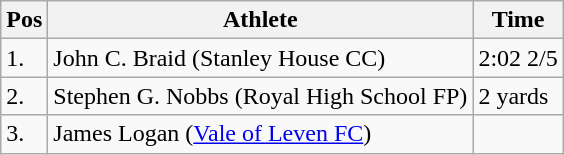<table class="wikitable">
<tr>
<th>Pos</th>
<th>Athlete</th>
<th>Time</th>
</tr>
<tr>
<td>1.</td>
<td>John C. Braid (Stanley House CC)</td>
<td>2:02 2/5</td>
</tr>
<tr>
<td>2.</td>
<td>Stephen G. Nobbs (Royal High School FP)</td>
<td>2 yards</td>
</tr>
<tr>
<td>3.</td>
<td>James Logan (<a href='#'>Vale of Leven FC</a>)</td>
<td></td>
</tr>
</table>
